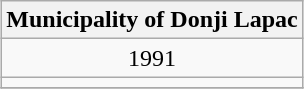<table class="wikitable" style="margin: 0.5em auto; text-align: center;">
<tr>
<th colspan="1">Municipality of Donji Lapac</th>
</tr>
<tr>
<td>1991</td>
</tr>
<tr>
<td></td>
</tr>
<tr>
</tr>
</table>
